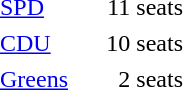<table cellpadding="2" style="width:130px; text-align:right; white-space:nowrap;">
<tr>
<td style="text-align:left;"><a href='#'>SPD</a></td>
<td>11 seats</td>
</tr>
<tr>
<td style="text-align:left;"><a href='#'>CDU</a></td>
<td>10 seats</td>
</tr>
<tr>
<td style="text-align:left;"><a href='#'>Greens</a></td>
<td>2 seats</td>
</tr>
</table>
